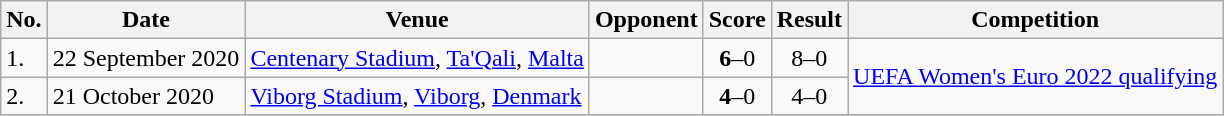<table class="wikitable">
<tr>
<th>No.</th>
<th>Date</th>
<th>Venue</th>
<th>Opponent</th>
<th>Score</th>
<th>Result</th>
<th>Competition</th>
</tr>
<tr>
<td>1.</td>
<td>22 September 2020</td>
<td><a href='#'>Centenary Stadium</a>, <a href='#'>Ta'Qali</a>, <a href='#'>Malta</a></td>
<td></td>
<td align=center><strong>6</strong>–0</td>
<td align=center>8–0</td>
<td rowspan=2><a href='#'>UEFA Women's Euro 2022 qualifying</a></td>
</tr>
<tr>
<td>2.</td>
<td>21 October 2020</td>
<td><a href='#'>Viborg Stadium</a>, <a href='#'>Viborg</a>, <a href='#'>Denmark</a></td>
<td></td>
<td align=center><strong>4</strong>–0</td>
<td align=center>4–0</td>
</tr>
<tr>
</tr>
</table>
